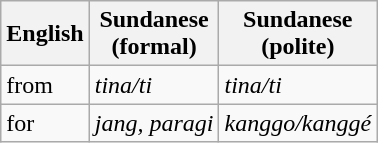<table class="wikitable">
<tr>
<th>English</th>
<th>Sundanese <br>(formal)</th>
<th>Sundanese <br>(polite)</th>
</tr>
<tr>
<td>from</td>
<td><em>tina/ti</em></td>
<td><em>tina/ti</em></td>
</tr>
<tr>
<td>for</td>
<td><em>jang, paragi</em></td>
<td><em>kanggo/kanggé</em></td>
</tr>
</table>
